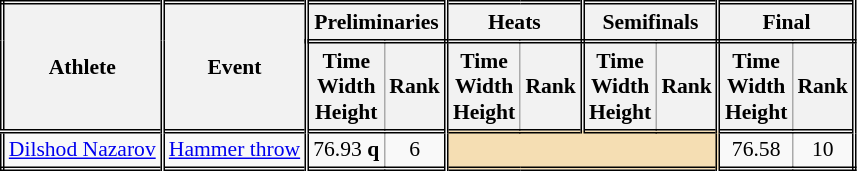<table class=wikitable style="font-size:90%; border: double;">
<tr>
<th rowspan="2" style="border-right:double">Athlete</th>
<th rowspan="2" style="border-right:double">Event</th>
<th colspan="2" style="border-right:double; border-bottom:double;">Preliminaries</th>
<th colspan="2" style="border-right:double; border-bottom:double;">Heats</th>
<th colspan="2" style="border-right:double; border-bottom:double;">Semifinals</th>
<th colspan="2" style="border-right:double; border-bottom:double;">Final</th>
</tr>
<tr>
<th>Time<br>Width<br>Height</th>
<th style="border-right:double">Rank</th>
<th>Time<br>Width<br>Height</th>
<th style="border-right:double">Rank</th>
<th>Time<br>Width<br>Height</th>
<th style="border-right:double">Rank</th>
<th>Time<br>Width<br>Height</th>
<th style="border-right:double">Rank</th>
</tr>
<tr style="border-top: double;">
<td style="border-right:double"><a href='#'>Dilshod Nazarov</a></td>
<td style="border-right:double"><a href='#'>Hammer throw</a></td>
<td align=center>76.93 <strong>q</strong></td>
<td align=center style="border-right:double">6</td>
<td align=center style="border-right:double" colspan= 4 bgcolor="wheat"></td>
<td align=center>76.58</td>
<td align=center>10</td>
</tr>
</table>
